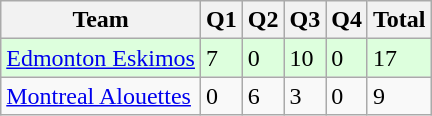<table class="wikitable">
<tr>
<th>Team</th>
<th>Q1</th>
<th>Q2</th>
<th>Q3</th>
<th>Q4</th>
<th>Total</th>
</tr>
<tr style="background-color:#DDFFDD">
<td><a href='#'>Edmonton Eskimos</a></td>
<td>7</td>
<td>0</td>
<td>10</td>
<td>0</td>
<td>17</td>
</tr>
<tr>
<td><a href='#'>Montreal Alouettes</a></td>
<td>0</td>
<td>6</td>
<td>3</td>
<td>0</td>
<td>9</td>
</tr>
</table>
